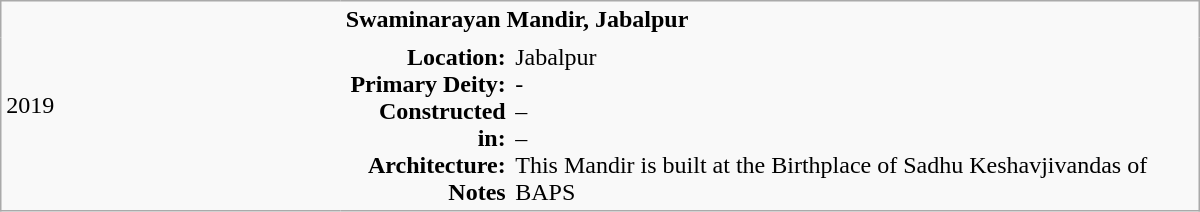<table class="wikitable plain" width="800" border="0">
<tr>
<td rowspan="2" style="border:none;" width="220px">2019</td>
<td colspan="2" style="border:none;" valign="top"><strong>Swaminarayan Mandir, Jabalpur</strong></td>
</tr>
<tr>
<td style="text-align:right; border:none;" valign="top"><strong>Location:</strong> <br><strong>Primary Deity:</strong><br><strong>Constructed in:</strong><br><strong>Architecture:</strong><br><strong>Notes</strong></td>
<td style="border:none;" valign="top">Jabalpur<br>- <br>– <br>– <br>This Mandir is built at the Birthplace of Sadhu Keshavjivandas of BAPS</td>
</tr>
</table>
